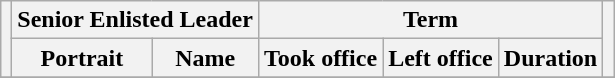<table class="wikitable" style="text-align:center;">
<tr>
<th rowspan=2></th>
<th colspan=2>Senior Enlisted Leader</th>
<th colspan=3>Term</th>
<th rowspan=2></th>
</tr>
<tr>
<th>Portrait</th>
<th>Name</th>
<th>Took office</th>
<th>Left office</th>
<th>Duration</th>
</tr>
<tr>
</tr>
</table>
